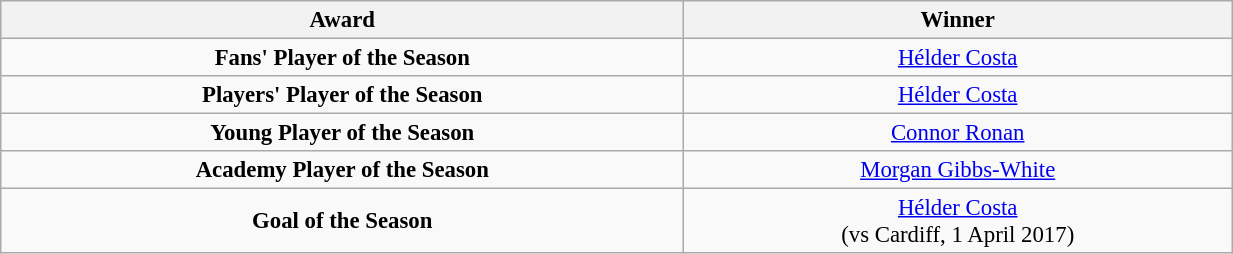<table class="wikitable" style="text-align:center; font-size:95%;width:65%; text-align:left">
<tr>
<th><strong>Award</strong></th>
<th><strong>Winner</strong></th>
</tr>
<tr style="text-align:center;">
<td><strong>Fans' Player of the Season</strong></td>
<td style="text-align:center;"><a href='#'>Hélder Costa</a></td>
</tr>
<tr style="text-align:center;">
<td><strong>Players' Player of the Season</strong></td>
<td style="text-align:center;"><a href='#'>Hélder Costa</a></td>
</tr>
<tr>
<td style="text-align:center;"><strong>Young Player of the Season</strong></td>
<td style="text-align:center;"><a href='#'>Connor Ronan</a></td>
</tr>
<tr style="text-align:center;">
<td><strong>Academy Player of the Season</strong></td>
<td style="text-align:center;"><a href='#'>Morgan Gibbs-White</a></td>
</tr>
<tr>
<td style="text-align:center;"><strong>Goal of the Season</strong></td>
<td style="text-align:center;"><a href='#'>Hélder Costa</a><br>(vs Cardiff, 1 April 2017)</td>
</tr>
</table>
